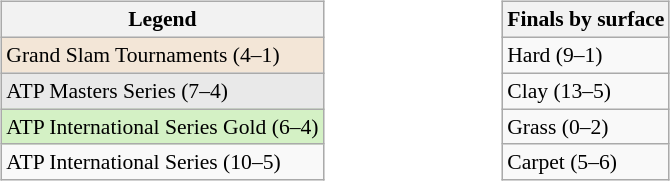<table width=53%>
<tr>
<td width=33% valign=top><br><table class=wikitable style=font-size:90%>
<tr>
<th>Legend</th>
</tr>
<tr style=background:#f3e6d7>
<td>Grand Slam Tournaments (4–1)</td>
</tr>
<tr style=background:#e9e9e9>
<td>ATP Masters Series (7–4)</td>
</tr>
<tr style=background:#d4f1c5>
<td>ATP International Series Gold (6–4)</td>
</tr>
<tr>
<td>ATP International Series (10–5)</td>
</tr>
</table>
</td>
<td width=33% valign=top><br><table class=wikitable style=font-size:90%>
<tr>
<th>Finals by surface</th>
</tr>
<tr>
<td>Hard (9–1)</td>
</tr>
<tr>
<td>Clay (13–5)</td>
</tr>
<tr>
<td>Grass (0–2)</td>
</tr>
<tr>
<td>Carpet (5–6)</td>
</tr>
</table>
</td>
</tr>
</table>
